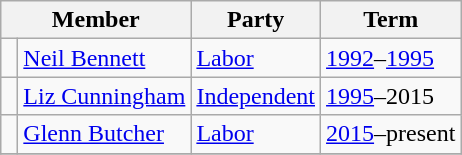<table class="wikitable">
<tr>
<th colspan="2">Member</th>
<th>Party</th>
<th>Term</th>
</tr>
<tr>
<td> </td>
<td><a href='#'>Neil Bennett</a></td>
<td><a href='#'>Labor</a></td>
<td><a href='#'>1992</a>–<a href='#'>1995</a></td>
</tr>
<tr>
<td> </td>
<td><a href='#'>Liz Cunningham</a></td>
<td><a href='#'>Independent</a></td>
<td><a href='#'>1995</a>–2015</td>
</tr>
<tr>
<td> </td>
<td><a href='#'>Glenn Butcher</a></td>
<td><a href='#'>Labor</a></td>
<td><a href='#'>2015</a>–present</td>
</tr>
<tr>
</tr>
</table>
